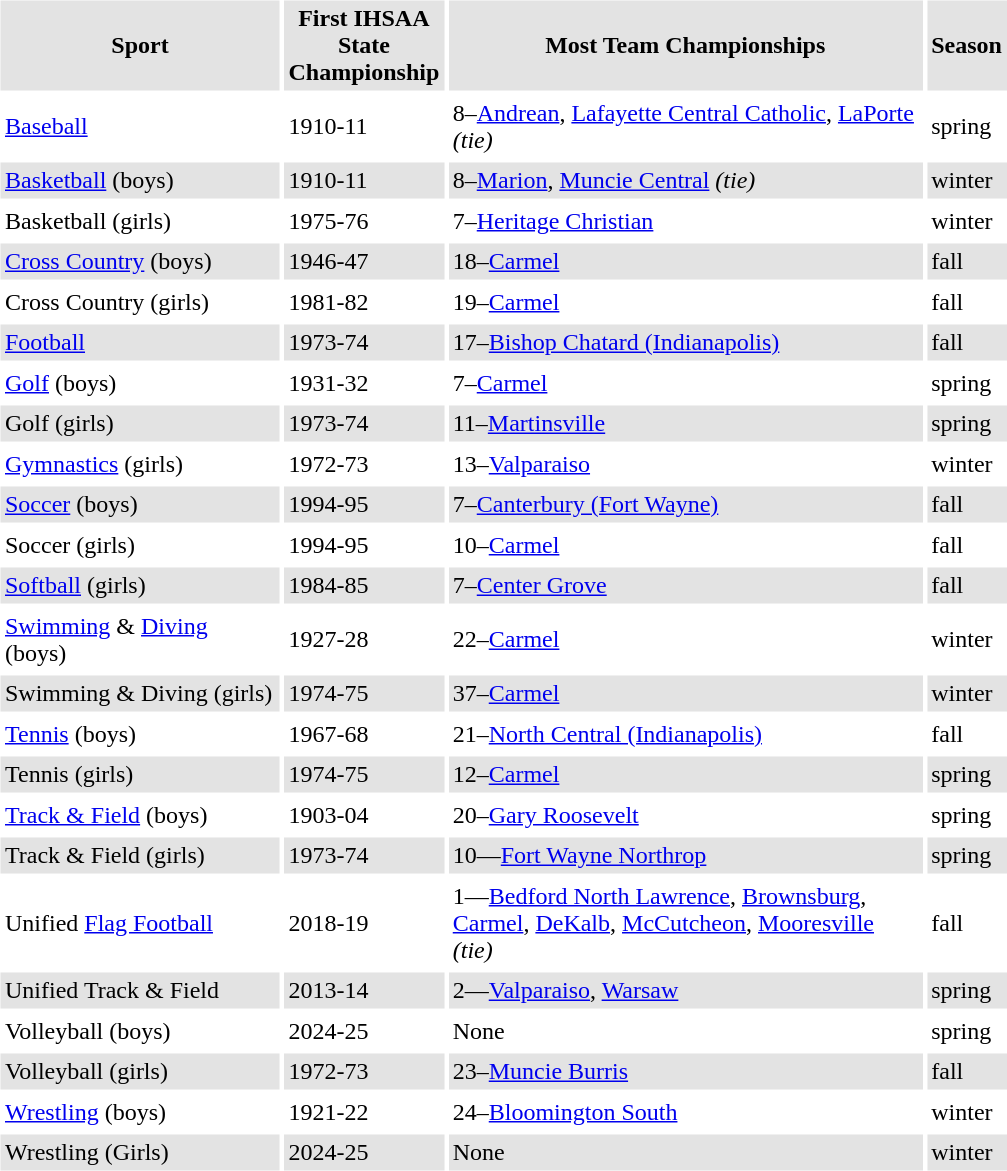<table border="0" cellspacing="3" cellpadding="3">
<tr style="background: #e3e3e3;">
<th width="180">Sport</th>
<th width="90">First IHSAA State Championship</th>
<th width="310">Most Team Championships</th>
<th>Season</th>
</tr>
<tr>
<td><a href='#'>Baseball</a></td>
<td>1910-11</td>
<td>8–<a href='#'>Andrean</a>, <a href='#'>Lafayette Central Catholic</a>, <a href='#'>LaPorte</a> <em>(tie)</em></td>
<td>spring</td>
</tr>
<tr style="background: #e3e3e3;">
<td><a href='#'>Basketball</a> (boys)</td>
<td>1910-11</td>
<td>8–<a href='#'>Marion</a>, <a href='#'>Muncie Central</a> <em>(tie)</em></td>
<td>winter</td>
</tr>
<tr>
<td>Basketball (girls)</td>
<td>1975-76</td>
<td>7–<a href='#'>Heritage Christian</a></td>
<td>winter</td>
</tr>
<tr style="background: #e3e3e3;">
<td><a href='#'>Cross Country</a> (boys)</td>
<td>1946-47</td>
<td>18–<a href='#'>Carmel</a></td>
<td>fall</td>
</tr>
<tr>
<td>Cross Country (girls)</td>
<td>1981-82</td>
<td>19–<a href='#'>Carmel</a></td>
<td>fall</td>
</tr>
<tr style="background: #e3e3e3;">
<td><a href='#'>Football</a></td>
<td>1973-74</td>
<td>17–<a href='#'>Bishop Chatard (Indianapolis)</a></td>
<td>fall</td>
</tr>
<tr>
<td><a href='#'>Golf</a> (boys)</td>
<td>1931-32</td>
<td>7–<a href='#'>Carmel</a></td>
<td>spring</td>
</tr>
<tr style="background: #e3e3e3;">
<td>Golf (girls)</td>
<td>1973-74</td>
<td>11–<a href='#'>Martinsville</a></td>
<td>spring</td>
</tr>
<tr>
<td><a href='#'>Gymnastics</a> (girls)</td>
<td>1972-73</td>
<td>13–<a href='#'>Valparaiso</a></td>
<td>winter</td>
</tr>
<tr style="background: #e3e3e3;">
<td><a href='#'>Soccer</a> (boys)</td>
<td>1994-95</td>
<td>7–<a href='#'>Canterbury (Fort Wayne)</a></td>
<td>fall</td>
</tr>
<tr>
<td>Soccer (girls)</td>
<td>1994-95</td>
<td>10–<a href='#'>Carmel</a></td>
<td>fall</td>
</tr>
<tr style="background: #e3e3e3;">
<td><a href='#'>Softball</a> (girls)</td>
<td>1984-85</td>
<td>7–<a href='#'>Center Grove</a></td>
<td>fall</td>
</tr>
<tr>
<td><a href='#'>Swimming</a> & <a href='#'>Diving</a> (boys)</td>
<td>1927-28</td>
<td>22–<a href='#'>Carmel</a></td>
<td>winter</td>
</tr>
<tr style="background: #e3e3e3;">
<td>Swimming & Diving (girls)</td>
<td>1974-75</td>
<td>37–<a href='#'>Carmel</a></td>
<td>winter</td>
</tr>
<tr>
<td><a href='#'>Tennis</a> (boys)</td>
<td>1967-68</td>
<td>21–<a href='#'>North Central (Indianapolis)</a></td>
<td>fall</td>
</tr>
<tr style="background: #e3e3e3;">
<td>Tennis (girls)</td>
<td>1974-75</td>
<td>12–<a href='#'>Carmel</a></td>
<td>spring</td>
</tr>
<tr>
<td><a href='#'>Track & Field</a> (boys)</td>
<td>1903-04</td>
<td>20–<a href='#'>Gary Roosevelt</a></td>
<td>spring</td>
</tr>
<tr style="background: #e3e3e3;">
<td>Track & Field (girls)</td>
<td>1973-74</td>
<td>10—<a href='#'>Fort Wayne Northrop</a></td>
<td>spring</td>
</tr>
<tr>
<td>Unified <a href='#'>Flag Football</a></td>
<td>2018-19</td>
<td>1—<a href='#'>Bedford North Lawrence</a>, <a href='#'>Brownsburg</a>, <a href='#'>Carmel</a>, <a href='#'>DeKalb</a>, <a href='#'>McCutcheon</a>, <a href='#'>Mooresville</a> <em>(tie)</em></td>
<td>fall</td>
</tr>
<tr style="background: #e3e3e3;">
<td>Unified Track & Field</td>
<td>2013-14</td>
<td>2—<a href='#'>Valparaiso</a>, <a href='#'>Warsaw</a></td>
<td>spring</td>
</tr>
<tr>
<td>Volleyball (boys)</td>
<td>2024-25</td>
<td>None</td>
<td>spring</td>
</tr>
<tr style="background: #e3e3e3;">
<td>Volleyball (girls)</td>
<td>1972-73</td>
<td>23–<a href='#'>Muncie Burris</a></td>
<td>fall</td>
</tr>
<tr>
<td><a href='#'>Wrestling</a> (boys)</td>
<td>1921-22</td>
<td>24–<a href='#'>Bloomington South</a></td>
<td>winter</td>
</tr>
<tr style="background: #e3e3e3;">
<td>Wrestling (Girls)</td>
<td>2024-25</td>
<td>None</td>
<td>winter</td>
</tr>
</table>
